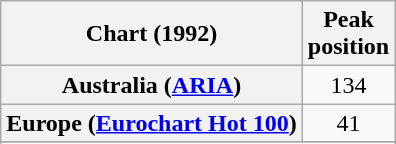<table class="wikitable sortable plainrowheaders" style="text-align:center">
<tr>
<th>Chart (1992)</th>
<th>Peak<br>position</th>
</tr>
<tr>
<th scope="row">Australia (<a href='#'>ARIA</a>)</th>
<td>134</td>
</tr>
<tr>
<th scope="row">Europe (<a href='#'>Eurochart Hot 100</a>)</th>
<td>41</td>
</tr>
<tr>
</tr>
<tr>
</tr>
<tr>
</tr>
</table>
